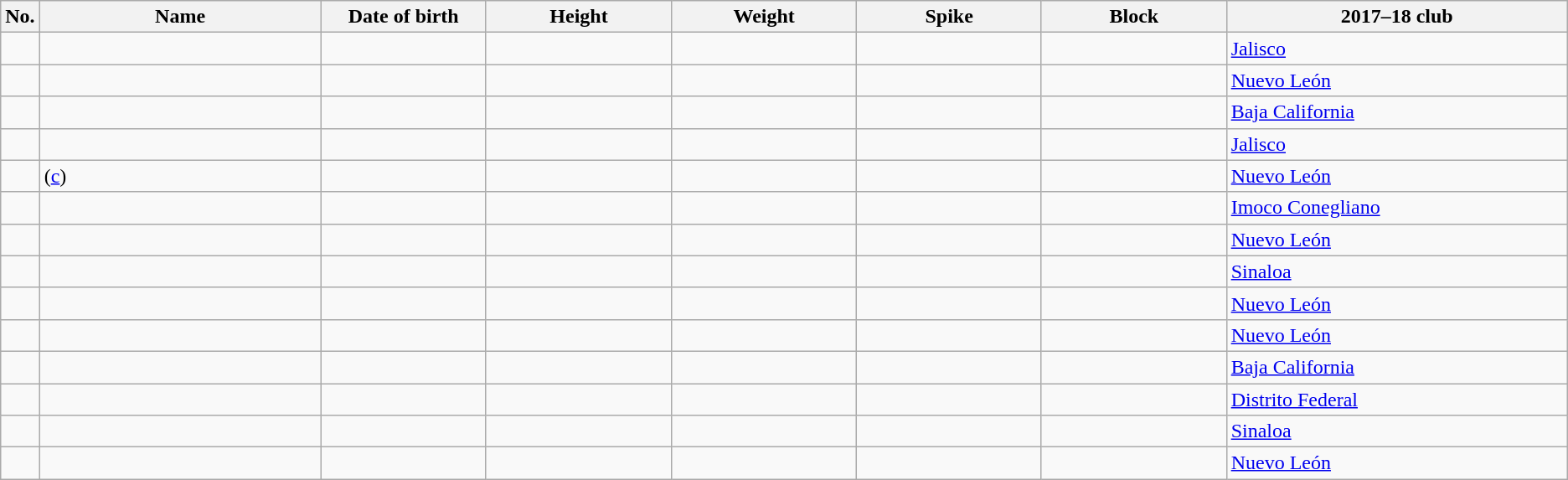<table class="wikitable sortable" style="font-size:100%; text-align:center;">
<tr>
<th>No.</th>
<th style="width:14em">Name</th>
<th style="width:8em">Date of birth</th>
<th style="width:9em">Height</th>
<th style="width:9em">Weight</th>
<th style="width:9em">Spike</th>
<th style="width:9em">Block</th>
<th style="width:17em">2017–18 club</th>
</tr>
<tr>
<td></td>
<td align=left></td>
<td align=right></td>
<td></td>
<td></td>
<td></td>
<td></td>
<td align=left> <a href='#'>Jalisco</a></td>
</tr>
<tr>
<td></td>
<td align=left></td>
<td align=right></td>
<td></td>
<td></td>
<td></td>
<td></td>
<td align=left> <a href='#'>Nuevo León</a></td>
</tr>
<tr>
<td></td>
<td align=left></td>
<td align=right></td>
<td></td>
<td></td>
<td></td>
<td></td>
<td align=left> <a href='#'>Baja California</a></td>
</tr>
<tr>
<td></td>
<td align=left></td>
<td align=right></td>
<td></td>
<td></td>
<td></td>
<td></td>
<td align=left> <a href='#'>Jalisco</a></td>
</tr>
<tr>
<td></td>
<td align=left> (<a href='#'>c</a>)</td>
<td align=right></td>
<td></td>
<td></td>
<td></td>
<td></td>
<td align=left> <a href='#'>Nuevo León</a></td>
</tr>
<tr>
<td></td>
<td align=left></td>
<td align=right></td>
<td></td>
<td></td>
<td></td>
<td></td>
<td align=left> <a href='#'>Imoco Conegliano</a></td>
</tr>
<tr>
<td></td>
<td align=left></td>
<td align=right></td>
<td></td>
<td></td>
<td></td>
<td></td>
<td align=left> <a href='#'>Nuevo León</a></td>
</tr>
<tr>
<td></td>
<td align=left></td>
<td align=right></td>
<td></td>
<td></td>
<td></td>
<td></td>
<td align=left> <a href='#'>Sinaloa</a></td>
</tr>
<tr>
<td></td>
<td align=left></td>
<td align=right></td>
<td></td>
<td></td>
<td></td>
<td></td>
<td align=left> <a href='#'>Nuevo León</a></td>
</tr>
<tr>
<td></td>
<td align=left></td>
<td align=right></td>
<td></td>
<td></td>
<td></td>
<td></td>
<td align=left> <a href='#'>Nuevo León</a></td>
</tr>
<tr>
<td></td>
<td align=left></td>
<td align=right></td>
<td></td>
<td></td>
<td></td>
<td></td>
<td align=left> <a href='#'>Baja California</a></td>
</tr>
<tr>
<td></td>
<td align=left></td>
<td align=right></td>
<td></td>
<td></td>
<td></td>
<td></td>
<td align=left> <a href='#'>Distrito Federal</a></td>
</tr>
<tr>
<td></td>
<td align=left></td>
<td align=right></td>
<td></td>
<td></td>
<td></td>
<td></td>
<td align=left> <a href='#'>Sinaloa</a></td>
</tr>
<tr>
<td></td>
<td align=left></td>
<td align=right></td>
<td></td>
<td></td>
<td></td>
<td></td>
<td align=left> <a href='#'>Nuevo León</a></td>
</tr>
</table>
